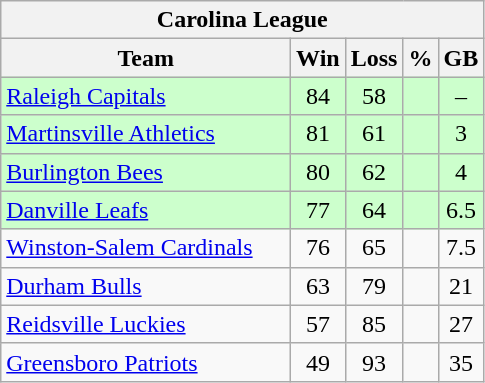<table class="wikitable">
<tr>
<th colspan="5">Carolina League</th>
</tr>
<tr>
<th width="60%">Team</th>
<th>Win</th>
<th>Loss</th>
<th>%</th>
<th>GB</th>
</tr>
<tr align=center bgcolor=ccffcc>
<td align=left><a href='#'>Raleigh Capitals</a></td>
<td>84</td>
<td>58</td>
<td></td>
<td>–</td>
</tr>
<tr align=center bgcolor=ccffcc>
<td align=left><a href='#'>Martinsville Athletics</a></td>
<td>81</td>
<td>61</td>
<td></td>
<td>3</td>
</tr>
<tr align=center bgcolor=ccffcc>
<td align=left><a href='#'>Burlington Bees</a></td>
<td>80</td>
<td>62</td>
<td></td>
<td>4</td>
</tr>
<tr align=center bgcolor=ccffcc>
<td align=left><a href='#'>Danville Leafs</a></td>
<td>77</td>
<td>64</td>
<td></td>
<td>6.5</td>
</tr>
<tr align=center>
<td align=left><a href='#'>Winston-Salem Cardinals</a></td>
<td>76</td>
<td>65</td>
<td></td>
<td>7.5</td>
</tr>
<tr align=center>
<td align=left><a href='#'>Durham Bulls</a></td>
<td>63</td>
<td>79</td>
<td></td>
<td>21</td>
</tr>
<tr align=center>
<td align=left><a href='#'>Reidsville Luckies</a></td>
<td>57</td>
<td>85</td>
<td></td>
<td>27</td>
</tr>
<tr align=center>
<td align=left><a href='#'>Greensboro Patriots</a></td>
<td>49</td>
<td>93</td>
<td></td>
<td>35</td>
</tr>
</table>
